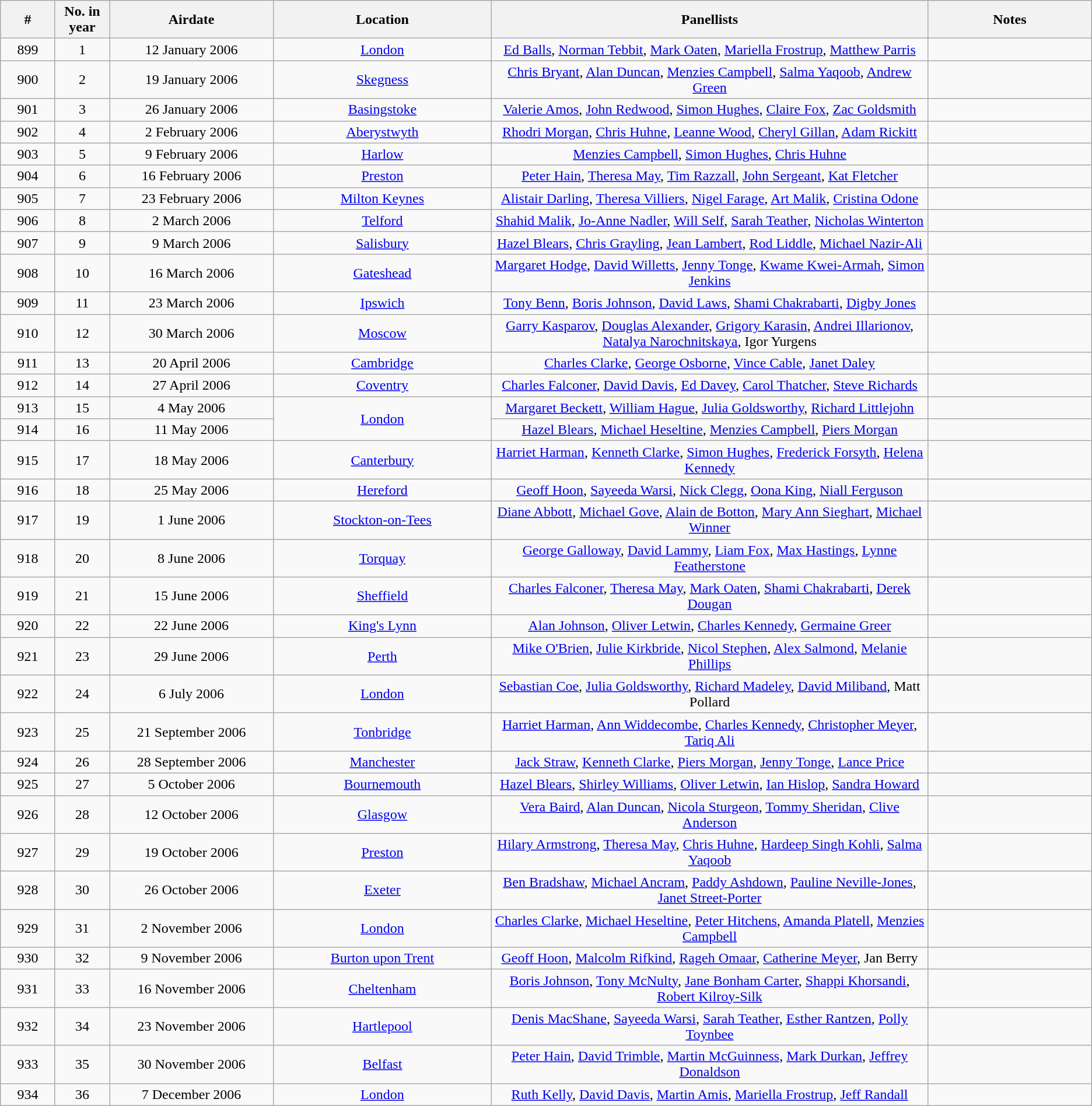<table class="wikitable" style="text-align:center;">
<tr>
<th style="width:5%;">#</th>
<th style="width:5%;">No. in year</th>
<th style="width:15%;">Airdate</th>
<th style="width:20%;">Location</th>
<th style="width:40%;">Panellists</th>
<th style="width:40%;">Notes</th>
</tr>
<tr>
<td>899</td>
<td>1</td>
<td>12 January 2006</td>
<td><a href='#'>London</a></td>
<td><a href='#'>Ed Balls</a>, <a href='#'>Norman Tebbit</a>, <a href='#'>Mark Oaten</a>, <a href='#'>Mariella Frostrup</a>, <a href='#'>Matthew Parris</a></td>
<td></td>
</tr>
<tr>
<td>900</td>
<td>2</td>
<td>19 January 2006</td>
<td><a href='#'>Skegness</a></td>
<td><a href='#'>Chris Bryant</a>, <a href='#'>Alan Duncan</a>, <a href='#'>Menzies Campbell</a>, <a href='#'>Salma Yaqoob</a>, <a href='#'>Andrew Green</a></td>
<td></td>
</tr>
<tr>
<td>901</td>
<td>3</td>
<td>26 January 2006</td>
<td><a href='#'>Basingstoke</a></td>
<td><a href='#'>Valerie Amos</a>, <a href='#'>John Redwood</a>, <a href='#'>Simon Hughes</a>, <a href='#'>Claire Fox</a>, <a href='#'>Zac Goldsmith</a></td>
<td></td>
</tr>
<tr>
<td>902</td>
<td>4</td>
<td>2 February 2006</td>
<td><a href='#'>Aberystwyth</a></td>
<td><a href='#'>Rhodri Morgan</a>, <a href='#'>Chris Huhne</a>, <a href='#'>Leanne Wood</a>, <a href='#'>Cheryl Gillan</a>, <a href='#'>Adam Rickitt</a></td>
<td></td>
</tr>
<tr>
<td>903</td>
<td>5</td>
<td>9 February 2006 </td>
<td><a href='#'>Harlow</a></td>
<td><a href='#'>Menzies Campbell</a>, <a href='#'>Simon Hughes</a>, <a href='#'>Chris Huhne</a></td>
<td></td>
</tr>
<tr>
<td>904</td>
<td>6</td>
<td>16 February 2006</td>
<td><a href='#'>Preston</a></td>
<td><a href='#'>Peter Hain</a>, <a href='#'>Theresa May</a>, <a href='#'>Tim Razzall</a>, <a href='#'>John Sergeant</a>, <a href='#'>Kat Fletcher</a></td>
<td></td>
</tr>
<tr>
<td>905</td>
<td>7</td>
<td>23 February 2006</td>
<td><a href='#'>Milton Keynes</a></td>
<td><a href='#'>Alistair Darling</a>, <a href='#'>Theresa Villiers</a>, <a href='#'>Nigel Farage</a>, <a href='#'>Art Malik</a>, <a href='#'>Cristina Odone</a></td>
<td></td>
</tr>
<tr>
<td>906</td>
<td>8</td>
<td>2 March 2006</td>
<td><a href='#'>Telford</a></td>
<td><a href='#'>Shahid Malik</a>, <a href='#'>Jo-Anne Nadler</a>, <a href='#'>Will Self</a>, <a href='#'>Sarah Teather</a>, <a href='#'>Nicholas Winterton</a></td>
<td></td>
</tr>
<tr>
<td>907</td>
<td>9</td>
<td>9 March 2006</td>
<td><a href='#'>Salisbury</a></td>
<td><a href='#'>Hazel Blears</a>, <a href='#'>Chris Grayling</a>, <a href='#'>Jean Lambert</a>, <a href='#'>Rod Liddle</a>, <a href='#'>Michael Nazir-Ali</a></td>
<td></td>
</tr>
<tr>
<td>908</td>
<td>10</td>
<td>16 March 2006</td>
<td><a href='#'>Gateshead</a></td>
<td><a href='#'>Margaret Hodge</a>, <a href='#'>David Willetts</a>, <a href='#'>Jenny Tonge</a>, <a href='#'>Kwame Kwei-Armah</a>, <a href='#'>Simon Jenkins</a></td>
<td></td>
</tr>
<tr>
<td>909</td>
<td>11</td>
<td>23 March 2006</td>
<td><a href='#'>Ipswich</a></td>
<td><a href='#'>Tony Benn</a>, <a href='#'>Boris Johnson</a>, <a href='#'>David Laws</a>, <a href='#'>Shami Chakrabarti</a>, <a href='#'>Digby Jones</a></td>
<td></td>
</tr>
<tr>
<td>910</td>
<td>12</td>
<td>30 March 2006 </td>
<td><a href='#'>Moscow</a></td>
<td><a href='#'>Garry Kasparov</a>, <a href='#'>Douglas Alexander</a>, <a href='#'>Grigory Karasin</a>, <a href='#'>Andrei Illarionov</a>, <a href='#'>Natalya Narochnitskaya</a>, Igor Yurgens</td>
<td></td>
</tr>
<tr>
<td>911</td>
<td>13</td>
<td>20 April 2006</td>
<td><a href='#'>Cambridge</a></td>
<td><a href='#'>Charles Clarke</a>, <a href='#'>George Osborne</a>, <a href='#'>Vince Cable</a>, <a href='#'>Janet Daley</a></td>
<td></td>
</tr>
<tr>
<td>912</td>
<td>14</td>
<td>27 April 2006</td>
<td><a href='#'>Coventry</a></td>
<td><a href='#'>Charles Falconer</a>, <a href='#'>David Davis</a>, <a href='#'>Ed Davey</a>, <a href='#'>Carol Thatcher</a>, <a href='#'>Steve Richards</a></td>
<td></td>
</tr>
<tr>
<td>913</td>
<td>15</td>
<td>4 May 2006</td>
<td rowspan=2><a href='#'>London</a></td>
<td><a href='#'>Margaret Beckett</a>, <a href='#'>William Hague</a>, <a href='#'>Julia Goldsworthy</a>, <a href='#'>Richard Littlejohn</a></td>
<td></td>
</tr>
<tr>
<td>914</td>
<td>16</td>
<td>11 May 2006</td>
<td><a href='#'>Hazel Blears</a>, <a href='#'>Michael Heseltine</a>, <a href='#'>Menzies Campbell</a>, <a href='#'>Piers Morgan</a></td>
<td></td>
</tr>
<tr>
<td>915</td>
<td>17</td>
<td>18 May 2006</td>
<td><a href='#'>Canterbury</a></td>
<td><a href='#'>Harriet Harman</a>, <a href='#'>Kenneth Clarke</a>, <a href='#'>Simon Hughes</a>, <a href='#'>Frederick Forsyth</a>, <a href='#'>Helena Kennedy</a></td>
<td></td>
</tr>
<tr>
<td>916</td>
<td>18</td>
<td>25 May 2006</td>
<td><a href='#'>Hereford</a></td>
<td><a href='#'>Geoff Hoon</a>, <a href='#'>Sayeeda Warsi</a>, <a href='#'>Nick Clegg</a>, <a href='#'>Oona King</a>, <a href='#'>Niall Ferguson</a></td>
<td></td>
</tr>
<tr>
<td>917</td>
<td>19</td>
<td>1 June 2006</td>
<td><a href='#'>Stockton-on-Tees</a></td>
<td><a href='#'>Diane Abbott</a>, <a href='#'>Michael Gove</a>, <a href='#'>Alain de Botton</a>, <a href='#'>Mary Ann Sieghart</a>, <a href='#'>Michael Winner</a></td>
<td></td>
</tr>
<tr>
<td>918</td>
<td>20</td>
<td>8 June 2006</td>
<td><a href='#'>Torquay</a></td>
<td><a href='#'>George Galloway</a>, <a href='#'>David Lammy</a>, <a href='#'>Liam Fox</a>, <a href='#'>Max Hastings</a>, <a href='#'>Lynne Featherstone</a></td>
<td></td>
</tr>
<tr>
<td>919</td>
<td>21</td>
<td>15 June 2006</td>
<td><a href='#'>Sheffield</a></td>
<td><a href='#'>Charles Falconer</a>, <a href='#'>Theresa May</a>, <a href='#'>Mark Oaten</a>, <a href='#'>Shami Chakrabarti</a>, <a href='#'>Derek Dougan</a></td>
<td></td>
</tr>
<tr>
<td>920</td>
<td>22</td>
<td>22 June 2006</td>
<td><a href='#'>King's Lynn</a></td>
<td><a href='#'>Alan Johnson</a>, <a href='#'>Oliver Letwin</a>, <a href='#'>Charles Kennedy</a>, <a href='#'>Germaine Greer</a></td>
<td></td>
</tr>
<tr>
<td>921</td>
<td>23</td>
<td>29 June 2006</td>
<td><a href='#'>Perth</a></td>
<td><a href='#'>Mike O'Brien</a>, <a href='#'>Julie Kirkbride</a>, <a href='#'>Nicol Stephen</a>, <a href='#'>Alex Salmond</a>, <a href='#'>Melanie Phillips</a></td>
<td></td>
</tr>
<tr>
<td>922</td>
<td>24</td>
<td>6 July 2006 </td>
<td><a href='#'>London</a></td>
<td><a href='#'>Sebastian Coe</a>, <a href='#'>Julia Goldsworthy</a>, <a href='#'>Richard Madeley</a>, <a href='#'>David Miliband</a>, Matt Pollard</td>
<td></td>
</tr>
<tr>
<td>923</td>
<td>25</td>
<td>21 September 2006</td>
<td><a href='#'>Tonbridge</a></td>
<td><a href='#'>Harriet Harman</a>, <a href='#'>Ann Widdecombe</a>, <a href='#'>Charles Kennedy</a>, <a href='#'>Christopher Meyer</a>, <a href='#'>Tariq Ali</a></td>
<td></td>
</tr>
<tr>
<td>924</td>
<td>26</td>
<td>28 September 2006</td>
<td><a href='#'>Manchester</a></td>
<td><a href='#'>Jack Straw</a>, <a href='#'>Kenneth Clarke</a>, <a href='#'>Piers Morgan</a>, <a href='#'>Jenny Tonge</a>, <a href='#'>Lance Price</a></td>
<td></td>
</tr>
<tr>
<td>925</td>
<td>27</td>
<td>5 October 2006</td>
<td><a href='#'>Bournemouth</a></td>
<td><a href='#'>Hazel Blears</a>, <a href='#'>Shirley Williams</a>, <a href='#'>Oliver Letwin</a>, <a href='#'>Ian Hislop</a>, <a href='#'>Sandra Howard</a></td>
<td></td>
</tr>
<tr>
<td>926</td>
<td>28</td>
<td>12 October 2006</td>
<td><a href='#'>Glasgow</a></td>
<td><a href='#'>Vera Baird</a>, <a href='#'>Alan Duncan</a>, <a href='#'>Nicola Sturgeon</a>, <a href='#'>Tommy Sheridan</a>, <a href='#'>Clive Anderson</a></td>
<td></td>
</tr>
<tr>
<td>927</td>
<td>29</td>
<td>19 October 2006</td>
<td><a href='#'>Preston</a></td>
<td><a href='#'>Hilary Armstrong</a>, <a href='#'>Theresa May</a>, <a href='#'>Chris Huhne</a>, <a href='#'>Hardeep Singh Kohli</a>, <a href='#'>Salma Yaqoob</a></td>
<td></td>
</tr>
<tr>
<td>928</td>
<td>30</td>
<td>26 October 2006</td>
<td><a href='#'>Exeter</a></td>
<td><a href='#'>Ben Bradshaw</a>, <a href='#'>Michael Ancram</a>, <a href='#'>Paddy Ashdown</a>, <a href='#'>Pauline Neville-Jones</a>, <a href='#'>Janet Street-Porter</a></td>
<td></td>
</tr>
<tr>
<td>929</td>
<td>31</td>
<td>2 November 2006</td>
<td><a href='#'>London</a></td>
<td><a href='#'>Charles Clarke</a>, <a href='#'>Michael Heseltine</a>, <a href='#'>Peter Hitchens</a>, <a href='#'>Amanda Platell</a>, <a href='#'>Menzies Campbell</a></td>
<td></td>
</tr>
<tr>
<td>930</td>
<td>32</td>
<td>9 November 2006</td>
<td><a href='#'>Burton upon Trent</a></td>
<td><a href='#'>Geoff Hoon</a>, <a href='#'>Malcolm Rifkind</a>, <a href='#'>Rageh Omaar</a>, <a href='#'>Catherine Meyer</a>, Jan Berry</td>
<td></td>
</tr>
<tr>
<td>931</td>
<td>33</td>
<td>16 November 2006</td>
<td><a href='#'>Cheltenham</a></td>
<td><a href='#'>Boris Johnson</a>, <a href='#'>Tony McNulty</a>, <a href='#'>Jane Bonham Carter</a>, <a href='#'>Shappi Khorsandi</a>, <a href='#'>Robert Kilroy-Silk</a></td>
<td></td>
</tr>
<tr>
<td>932</td>
<td>34</td>
<td>23 November 2006</td>
<td><a href='#'>Hartlepool</a></td>
<td><a href='#'>Denis MacShane</a>, <a href='#'>Sayeeda Warsi</a>, <a href='#'>Sarah Teather</a>, <a href='#'>Esther Rantzen</a>, <a href='#'>Polly Toynbee</a></td>
<td></td>
</tr>
<tr>
<td>933</td>
<td>35</td>
<td>30 November 2006</td>
<td><a href='#'>Belfast</a></td>
<td><a href='#'>Peter Hain</a>, <a href='#'>David Trimble</a>, <a href='#'>Martin McGuinness</a>, <a href='#'>Mark Durkan</a>, <a href='#'>Jeffrey Donaldson</a></td>
<td></td>
</tr>
<tr>
<td>934</td>
<td>36</td>
<td>7 December 2006</td>
<td><a href='#'>London</a></td>
<td><a href='#'>Ruth Kelly</a>, <a href='#'>David Davis</a>, <a href='#'>Martin Amis</a>, <a href='#'>Mariella Frostrup</a>, <a href='#'>Jeff Randall</a></td>
<td></td>
</tr>
</table>
